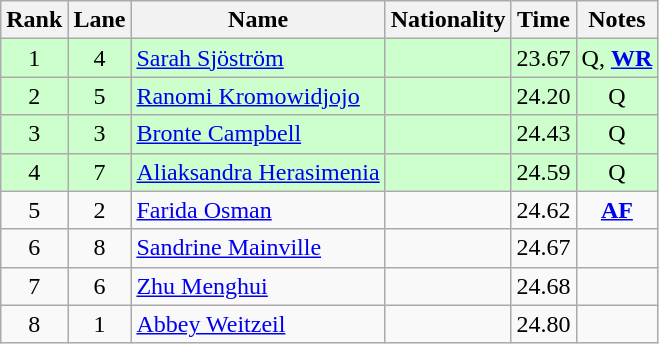<table class="wikitable sortable" style="text-align:center">
<tr>
<th>Rank</th>
<th>Lane</th>
<th>Name</th>
<th>Nationality</th>
<th>Time</th>
<th>Notes</th>
</tr>
<tr bgcolor=ccffcc>
<td>1</td>
<td>4</td>
<td align=left><a href='#'>Sarah Sjöström</a></td>
<td align=left></td>
<td>23.67</td>
<td>Q, <strong><a href='#'>WR</a></strong></td>
</tr>
<tr bgcolor=ccffcc>
<td>2</td>
<td>5</td>
<td align=left><a href='#'>Ranomi Kromowidjojo</a></td>
<td align=left></td>
<td>24.20</td>
<td>Q</td>
</tr>
<tr bgcolor=ccffcc>
<td>3</td>
<td>3</td>
<td align=left><a href='#'>Bronte Campbell</a></td>
<td align=left></td>
<td>24.43</td>
<td>Q</td>
</tr>
<tr bgcolor=ccffcc>
<td>4</td>
<td>7</td>
<td align=left><a href='#'>Aliaksandra Herasimenia</a></td>
<td align=left></td>
<td>24.59</td>
<td>Q</td>
</tr>
<tr>
<td>5</td>
<td>2</td>
<td align=left><a href='#'>Farida Osman</a></td>
<td align=left></td>
<td>24.62</td>
<td><strong><a href='#'>AF</a></strong></td>
</tr>
<tr>
<td>6</td>
<td>8</td>
<td align=left><a href='#'>Sandrine Mainville</a></td>
<td align=left></td>
<td>24.67</td>
<td></td>
</tr>
<tr>
<td>7</td>
<td>6</td>
<td align=left><a href='#'>Zhu Menghui</a></td>
<td align=left></td>
<td>24.68</td>
<td></td>
</tr>
<tr>
<td>8</td>
<td>1</td>
<td align=left><a href='#'>Abbey Weitzeil</a></td>
<td align=left></td>
<td>24.80</td>
<td></td>
</tr>
</table>
